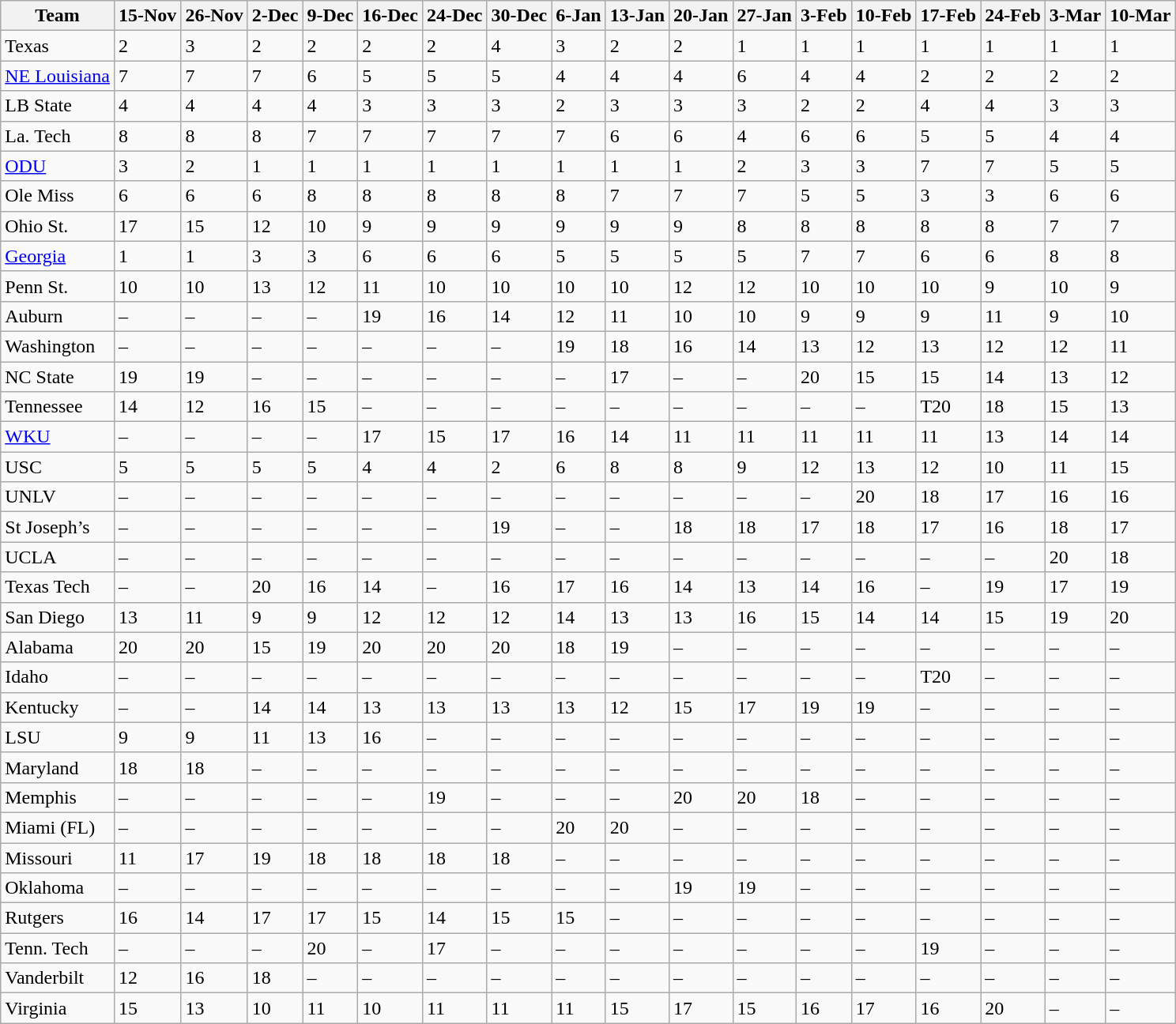<table class="wikitable sortable">
<tr>
<th>Team</th>
<th>15-Nov</th>
<th>26-Nov</th>
<th>2-Dec</th>
<th>9-Dec</th>
<th>16-Dec</th>
<th>24-Dec</th>
<th>30-Dec</th>
<th>6-Jan</th>
<th>13-Jan</th>
<th>20-Jan</th>
<th>27-Jan</th>
<th>3-Feb</th>
<th>10-Feb</th>
<th>17-Feb</th>
<th>24-Feb</th>
<th>3-Mar</th>
<th>10-Mar</th>
</tr>
<tr>
<td>Texas</td>
<td>2</td>
<td>3</td>
<td>2</td>
<td>2</td>
<td>2</td>
<td>2</td>
<td>4</td>
<td>3</td>
<td>2</td>
<td>2</td>
<td>1</td>
<td>1</td>
<td>1</td>
<td>1</td>
<td>1</td>
<td>1</td>
<td>1</td>
</tr>
<tr>
<td><a href='#'>NE Louisiana</a></td>
<td>7</td>
<td>7</td>
<td>7</td>
<td>6</td>
<td>5</td>
<td>5</td>
<td>5</td>
<td>4</td>
<td>4</td>
<td>4</td>
<td>6</td>
<td>4</td>
<td>4</td>
<td>2</td>
<td>2</td>
<td>2</td>
<td>2</td>
</tr>
<tr>
<td>LB State</td>
<td>4</td>
<td>4</td>
<td>4</td>
<td>4</td>
<td>3</td>
<td>3</td>
<td>3</td>
<td>2</td>
<td>3</td>
<td>3</td>
<td>3</td>
<td>2</td>
<td>2</td>
<td>4</td>
<td>4</td>
<td>3</td>
<td>3</td>
</tr>
<tr>
<td>La. Tech</td>
<td>8</td>
<td>8</td>
<td>8</td>
<td>7</td>
<td>7</td>
<td>7</td>
<td>7</td>
<td>7</td>
<td>6</td>
<td>6</td>
<td>4</td>
<td>6</td>
<td>6</td>
<td>5</td>
<td>5</td>
<td>4</td>
<td>4</td>
</tr>
<tr>
<td><a href='#'>ODU</a></td>
<td>3</td>
<td>2</td>
<td>1</td>
<td>1</td>
<td>1</td>
<td>1</td>
<td>1</td>
<td>1</td>
<td>1</td>
<td>1</td>
<td>2</td>
<td>3</td>
<td>3</td>
<td>7</td>
<td>7</td>
<td>5</td>
<td>5</td>
</tr>
<tr>
<td>Ole Miss</td>
<td>6</td>
<td>6</td>
<td>6</td>
<td>8</td>
<td>8</td>
<td>8</td>
<td>8</td>
<td>8</td>
<td>7</td>
<td>7</td>
<td>7</td>
<td>5</td>
<td>5</td>
<td>3</td>
<td>3</td>
<td>6</td>
<td>6</td>
</tr>
<tr>
<td>Ohio St.</td>
<td>17</td>
<td>15</td>
<td>12</td>
<td>10</td>
<td>9</td>
<td>9</td>
<td>9</td>
<td>9</td>
<td>9</td>
<td>9</td>
<td>8</td>
<td>8</td>
<td>8</td>
<td>8</td>
<td>8</td>
<td>7</td>
<td>7</td>
</tr>
<tr>
<td><a href='#'>Georgia</a></td>
<td>1</td>
<td>1</td>
<td>3</td>
<td>3</td>
<td>6</td>
<td>6</td>
<td>6</td>
<td>5</td>
<td>5</td>
<td>5</td>
<td>5</td>
<td>7</td>
<td>7</td>
<td>6</td>
<td>6</td>
<td>8</td>
<td>8</td>
</tr>
<tr>
<td>Penn St.</td>
<td>10</td>
<td>10</td>
<td>13</td>
<td>12</td>
<td>11</td>
<td>10</td>
<td>10</td>
<td>10</td>
<td>10</td>
<td>12</td>
<td>12</td>
<td>10</td>
<td>10</td>
<td>10</td>
<td>9</td>
<td>10</td>
<td>9</td>
</tr>
<tr>
<td>Auburn</td>
<td data-sort-value=99>–</td>
<td data-sort-value=99>–</td>
<td data-sort-value=99>–</td>
<td data-sort-value=99>–</td>
<td>19</td>
<td>16</td>
<td>14</td>
<td>12</td>
<td>11</td>
<td>10</td>
<td>10</td>
<td>9</td>
<td>9</td>
<td>9</td>
<td>11</td>
<td>9</td>
<td>10</td>
</tr>
<tr>
<td>Washington</td>
<td data-sort-value=99>–</td>
<td data-sort-value=99>–</td>
<td data-sort-value=99>–</td>
<td data-sort-value=99>–</td>
<td data-sort-value=99>–</td>
<td data-sort-value=99>–</td>
<td data-sort-value=99>–</td>
<td>19</td>
<td>18</td>
<td>16</td>
<td>14</td>
<td>13</td>
<td>12</td>
<td>13</td>
<td>12</td>
<td>12</td>
<td>11</td>
</tr>
<tr>
<td>NC State</td>
<td>19</td>
<td>19</td>
<td data-sort-value=99>–</td>
<td data-sort-value=99>–</td>
<td data-sort-value=99>–</td>
<td data-sort-value=99>–</td>
<td data-sort-value=99>–</td>
<td data-sort-value=99>–</td>
<td>17</td>
<td data-sort-value=99>–</td>
<td data-sort-value=99>–</td>
<td>20</td>
<td>15</td>
<td>15</td>
<td>14</td>
<td>13</td>
<td>12</td>
</tr>
<tr>
<td>Tennessee</td>
<td>14</td>
<td>12</td>
<td>16</td>
<td>15</td>
<td data-sort-value=99>–</td>
<td data-sort-value=99>–</td>
<td data-sort-value=99>–</td>
<td data-sort-value=99>–</td>
<td data-sort-value=99>–</td>
<td data-sort-value=99>–</td>
<td data-sort-value=99>–</td>
<td data-sort-value=99>–</td>
<td data-sort-value=99>–</td>
<td data-sort-value=20>T20</td>
<td>18</td>
<td>15</td>
<td>13</td>
</tr>
<tr>
<td><a href='#'>WKU</a></td>
<td data-sort-value=99>–</td>
<td data-sort-value=99>–</td>
<td data-sort-value=99>–</td>
<td data-sort-value=99>–</td>
<td>17</td>
<td>15</td>
<td>17</td>
<td>16</td>
<td>14</td>
<td>11</td>
<td>11</td>
<td>11</td>
<td>11</td>
<td>11</td>
<td>13</td>
<td>14</td>
<td>14</td>
</tr>
<tr>
<td>USC</td>
<td>5</td>
<td>5</td>
<td>5</td>
<td>5</td>
<td>4</td>
<td>4</td>
<td>2</td>
<td>6</td>
<td>8</td>
<td>8</td>
<td>9</td>
<td>12</td>
<td>13</td>
<td>12</td>
<td>10</td>
<td>11</td>
<td>15</td>
</tr>
<tr>
<td>UNLV</td>
<td data-sort-value=99>–</td>
<td data-sort-value=99>–</td>
<td data-sort-value=99>–</td>
<td data-sort-value=99>–</td>
<td data-sort-value=99>–</td>
<td data-sort-value=99>–</td>
<td data-sort-value=99>–</td>
<td data-sort-value=99>–</td>
<td data-sort-value=99>–</td>
<td data-sort-value=99>–</td>
<td data-sort-value=99>–</td>
<td data-sort-value=99>–</td>
<td>20</td>
<td>18</td>
<td>17</td>
<td>16</td>
<td>16</td>
</tr>
<tr>
<td>St Joseph’s</td>
<td data-sort-value=99>–</td>
<td data-sort-value=99>–</td>
<td data-sort-value=99>–</td>
<td data-sort-value=99>–</td>
<td data-sort-value=99>–</td>
<td data-sort-value=99>–</td>
<td>19</td>
<td data-sort-value=99>–</td>
<td data-sort-value=99>–</td>
<td>18</td>
<td>18</td>
<td>17</td>
<td>18</td>
<td>17</td>
<td>16</td>
<td>18</td>
<td>17</td>
</tr>
<tr>
<td>UCLA</td>
<td data-sort-value=99>–</td>
<td data-sort-value=99>–</td>
<td data-sort-value=99>–</td>
<td data-sort-value=99>–</td>
<td data-sort-value=99>–</td>
<td data-sort-value=99>–</td>
<td data-sort-value=99>–</td>
<td data-sort-value=99>–</td>
<td data-sort-value=99>–</td>
<td data-sort-value=99>–</td>
<td data-sort-value=99>–</td>
<td data-sort-value=99>–</td>
<td data-sort-value=99>–</td>
<td data-sort-value=99>–</td>
<td data-sort-value=99>–</td>
<td>20</td>
<td>18</td>
</tr>
<tr>
<td>Texas Tech</td>
<td data-sort-value=99>–</td>
<td data-sort-value=99>–</td>
<td>20</td>
<td>16</td>
<td>14</td>
<td data-sort-value=99>–</td>
<td>16</td>
<td>17</td>
<td>16</td>
<td>14</td>
<td>13</td>
<td>14</td>
<td>16</td>
<td data-sort-value=99>–</td>
<td>19</td>
<td>17</td>
<td>19</td>
</tr>
<tr>
<td>San Diego</td>
<td>13</td>
<td>11</td>
<td>9</td>
<td>9</td>
<td>12</td>
<td>12</td>
<td>12</td>
<td>14</td>
<td>13</td>
<td>13</td>
<td>16</td>
<td>15</td>
<td>14</td>
<td>14</td>
<td>15</td>
<td>19</td>
<td>20</td>
</tr>
<tr>
<td>Alabama</td>
<td>20</td>
<td>20</td>
<td>15</td>
<td>19</td>
<td>20</td>
<td>20</td>
<td>20</td>
<td>18</td>
<td>19</td>
<td data-sort-value=99>–</td>
<td data-sort-value=99>–</td>
<td data-sort-value=99>–</td>
<td data-sort-value=99>–</td>
<td data-sort-value=99>–</td>
<td data-sort-value=99>–</td>
<td data-sort-value=99>–</td>
<td data-sort-value=99>–</td>
</tr>
<tr>
<td>Idaho</td>
<td data-sort-value=99>–</td>
<td data-sort-value=99>–</td>
<td data-sort-value=99>–</td>
<td data-sort-value=99>–</td>
<td data-sort-value=99>–</td>
<td data-sort-value=99>–</td>
<td data-sort-value=99>–</td>
<td data-sort-value=99>–</td>
<td data-sort-value=99>–</td>
<td data-sort-value=99>–</td>
<td data-sort-value=99>–</td>
<td data-sort-value=99>–</td>
<td data-sort-value=99>–</td>
<td data-sort-value=20>T20</td>
<td data-sort-value=99>–</td>
<td data-sort-value=99>–</td>
<td data-sort-value=99>–</td>
</tr>
<tr>
<td>Kentucky</td>
<td data-sort-value=99>–</td>
<td data-sort-value=99>–</td>
<td>14</td>
<td>14</td>
<td>13</td>
<td>13</td>
<td>13</td>
<td>13</td>
<td>12</td>
<td>15</td>
<td>17</td>
<td>19</td>
<td>19</td>
<td data-sort-value=99>–</td>
<td data-sort-value=99>–</td>
<td data-sort-value=99>–</td>
<td data-sort-value=99>–</td>
</tr>
<tr>
<td>LSU</td>
<td>9</td>
<td>9</td>
<td>11</td>
<td>13</td>
<td>16</td>
<td data-sort-value=99>–</td>
<td data-sort-value=99>–</td>
<td data-sort-value=99>–</td>
<td data-sort-value=99>–</td>
<td data-sort-value=99>–</td>
<td data-sort-value=99>–</td>
<td data-sort-value=99>–</td>
<td data-sort-value=99>–</td>
<td data-sort-value=99>–</td>
<td data-sort-value=99>–</td>
<td data-sort-value=99>–</td>
<td data-sort-value=99>–</td>
</tr>
<tr>
<td>Maryland</td>
<td>18</td>
<td>18</td>
<td data-sort-value=99>–</td>
<td data-sort-value=99>–</td>
<td data-sort-value=99>–</td>
<td data-sort-value=99>–</td>
<td data-sort-value=99>–</td>
<td data-sort-value=99>–</td>
<td data-sort-value=99>–</td>
<td data-sort-value=99>–</td>
<td data-sort-value=99>–</td>
<td data-sort-value=99>–</td>
<td data-sort-value=99>–</td>
<td data-sort-value=99>–</td>
<td data-sort-value=99>–</td>
<td data-sort-value=99>–</td>
<td data-sort-value=99>–</td>
</tr>
<tr>
<td>Memphis</td>
<td data-sort-value=99>–</td>
<td data-sort-value=99>–</td>
<td data-sort-value=99>–</td>
<td data-sort-value=99>–</td>
<td data-sort-value=99>–</td>
<td>19</td>
<td data-sort-value=99>–</td>
<td data-sort-value=99>–</td>
<td data-sort-value=99>–</td>
<td>20</td>
<td>20</td>
<td>18</td>
<td data-sort-value=99>–</td>
<td data-sort-value=99>–</td>
<td data-sort-value=99>–</td>
<td data-sort-value=99>–</td>
<td data-sort-value=99>–</td>
</tr>
<tr>
<td>Miami (FL)</td>
<td data-sort-value=99>–</td>
<td data-sort-value=99>–</td>
<td data-sort-value=99>–</td>
<td data-sort-value=99>–</td>
<td data-sort-value=99>–</td>
<td data-sort-value=99>–</td>
<td data-sort-value=99>–</td>
<td>20</td>
<td>20</td>
<td data-sort-value=99>–</td>
<td data-sort-value=99>–</td>
<td data-sort-value=99>–</td>
<td data-sort-value=99>–</td>
<td data-sort-value=99>–</td>
<td data-sort-value=99>–</td>
<td data-sort-value=99>–</td>
<td data-sort-value=99>–</td>
</tr>
<tr>
<td>Missouri</td>
<td>11</td>
<td>17</td>
<td>19</td>
<td>18</td>
<td>18</td>
<td>18</td>
<td>18</td>
<td data-sort-value=99>–</td>
<td data-sort-value=99>–</td>
<td data-sort-value=99>–</td>
<td data-sort-value=99>–</td>
<td data-sort-value=99>–</td>
<td data-sort-value=99>–</td>
<td data-sort-value=99>–</td>
<td data-sort-value=99>–</td>
<td data-sort-value=99>–</td>
<td data-sort-value=99>–</td>
</tr>
<tr>
<td>Oklahoma</td>
<td data-sort-value=99>–</td>
<td data-sort-value=99>–</td>
<td data-sort-value=99>–</td>
<td data-sort-value=99>–</td>
<td data-sort-value=99>–</td>
<td data-sort-value=99>–</td>
<td data-sort-value=99>–</td>
<td data-sort-value=99>–</td>
<td data-sort-value=99>–</td>
<td>19</td>
<td>19</td>
<td data-sort-value=99>–</td>
<td data-sort-value=99>–</td>
<td data-sort-value=99>–</td>
<td data-sort-value=99>–</td>
<td data-sort-value=99>–</td>
<td data-sort-value=99>–</td>
</tr>
<tr>
<td>Rutgers</td>
<td>16</td>
<td>14</td>
<td>17</td>
<td>17</td>
<td>15</td>
<td>14</td>
<td>15</td>
<td>15</td>
<td data-sort-value=99>–</td>
<td data-sort-value=99>–</td>
<td data-sort-value=99>–</td>
<td data-sort-value=99>–</td>
<td data-sort-value=99>–</td>
<td data-sort-value=99>–</td>
<td data-sort-value=99>–</td>
<td data-sort-value=99>–</td>
<td data-sort-value=99>–</td>
</tr>
<tr>
<td>Tenn. Tech</td>
<td data-sort-value=99>–</td>
<td data-sort-value=99>–</td>
<td data-sort-value=99>–</td>
<td>20</td>
<td data-sort-value=99>–</td>
<td>17</td>
<td data-sort-value=99>–</td>
<td data-sort-value=99>–</td>
<td data-sort-value=99>–</td>
<td data-sort-value=99>–</td>
<td data-sort-value=99>–</td>
<td data-sort-value=99>–</td>
<td data-sort-value=99>–</td>
<td>19</td>
<td data-sort-value=99>–</td>
<td data-sort-value=99>–</td>
<td data-sort-value=99>–</td>
</tr>
<tr>
<td>Vanderbilt</td>
<td>12</td>
<td>16</td>
<td>18</td>
<td data-sort-value=99>–</td>
<td data-sort-value=99>–</td>
<td data-sort-value=99>–</td>
<td data-sort-value=99>–</td>
<td data-sort-value=99>–</td>
<td data-sort-value=99>–</td>
<td data-sort-value=99>–</td>
<td data-sort-value=99>–</td>
<td data-sort-value=99>–</td>
<td data-sort-value=99>–</td>
<td data-sort-value=99>–</td>
<td data-sort-value=99>–</td>
<td data-sort-value=99>–</td>
<td data-sort-value=99>–</td>
</tr>
<tr>
<td>Virginia</td>
<td>15</td>
<td>13</td>
<td>10</td>
<td>11</td>
<td>10</td>
<td>11</td>
<td>11</td>
<td>11</td>
<td>15</td>
<td>17</td>
<td>15</td>
<td>16</td>
<td>17</td>
<td>16</td>
<td>20</td>
<td data-sort-value=99>–</td>
<td data-sort-value=99>–</td>
</tr>
</table>
